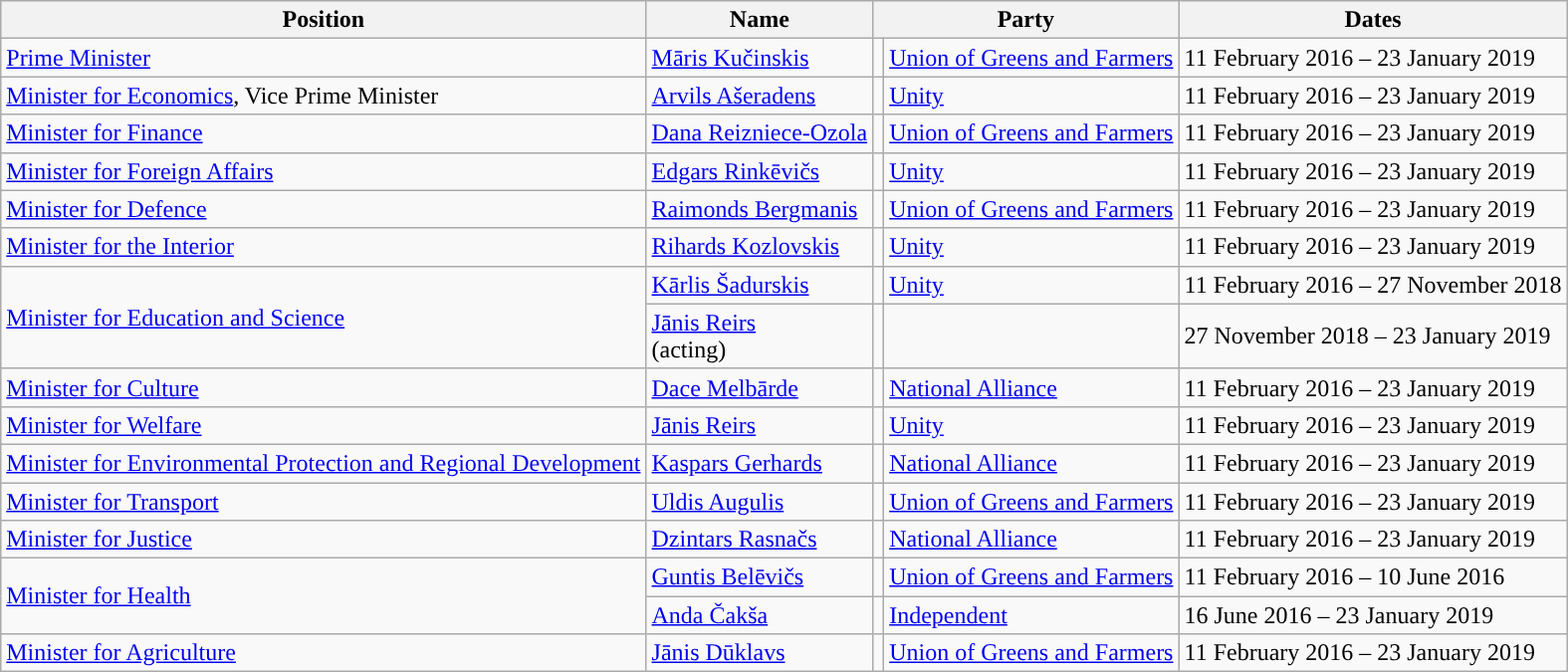<table class="wikitable" style="margin-top:0px;">
<tr>
<th>Position</th>
<th>Name</th>
<th colspan=2>Party</th>
<th>Dates</th>
</tr>
<tr>
<td><a href='#'>Prime Minister</a></td>
<td><a href='#'>Māris Kučinskis</a></td>
<td style="background-color: "></td>
<td><a href='#'>Union of Greens and Farmers</a></td>
<td>11 February 2016 – 23 January 2019</td>
</tr>
<tr>
<td><a href='#'>Minister for Economics</a>, Vice Prime Minister</td>
<td><a href='#'>Arvils Ašeradens</a></td>
<td style="background-color: "></td>
<td><a href='#'>Unity</a></td>
<td>11 February 2016 – 23 January 2019</td>
</tr>
<tr>
<td><a href='#'>Minister for Finance</a></td>
<td><a href='#'>Dana Reizniece-Ozola</a></td>
<td style="background-color: "></td>
<td><a href='#'>Union of Greens and Farmers</a></td>
<td>11 February 2016 – 23 January 2019</td>
</tr>
<tr>
<td><a href='#'>Minister for Foreign Affairs</a></td>
<td><a href='#'>Edgars Rinkēvičs</a></td>
<td style="background-color: "></td>
<td><a href='#'>Unity</a></td>
<td>11 February 2016 – 23 January 2019</td>
</tr>
<tr>
<td><a href='#'>Minister for Defence</a></td>
<td><a href='#'>Raimonds Bergmanis</a></td>
<td style="background-color: "></td>
<td><a href='#'>Union of Greens and Farmers</a></td>
<td>11 February 2016 – 23 January 2019</td>
</tr>
<tr>
<td><a href='#'>Minister for the Interior</a></td>
<td><a href='#'>Rihards Kozlovskis</a></td>
<td style="background-color: "></td>
<td><a href='#'>Unity</a></td>
<td>11 February 2016 – 23 January 2019</td>
</tr>
<tr>
<td rowspan=2><a href='#'>Minister for Education and Science</a></td>
<td><a href='#'>Kārlis Šadurskis</a></td>
<td style="background-color: "></td>
<td><a href='#'>Unity</a></td>
<td>11 February 2016 – 27 November 2018</td>
</tr>
<tr>
<td><a href='#'>Jānis Reirs</a><br>(acting)</td>
<td></td>
<td></td>
<td>27 November 2018 – 23 January 2019</td>
</tr>
<tr>
<td><a href='#'>Minister for Culture</a></td>
<td><a href='#'>Dace Melbārde</a></td>
<td style="background-color: "></td>
<td><a href='#'>National Alliance</a></td>
<td>11 February 2016 – 23 January 2019</td>
</tr>
<tr>
<td><a href='#'>Minister for Welfare</a></td>
<td><a href='#'>Jānis Reirs</a></td>
<td style="background-color: "></td>
<td><a href='#'>Unity</a></td>
<td>11 February 2016 – 23 January 2019</td>
</tr>
<tr>
<td><a href='#'>Minister for Environmental Protection and Regional Development</a></td>
<td><a href='#'>Kaspars Gerhards</a></td>
<td style="background-color: "></td>
<td><a href='#'>National Alliance</a></td>
<td nowrap>11 February 2016 – 23 January 2019</td>
</tr>
<tr>
<td><a href='#'>Minister for Transport</a></td>
<td><a href='#'>Uldis Augulis</a></td>
<td style="background-color: "></td>
<td><a href='#'>Union of Greens and Farmers</a></td>
<td>11 February 2016 – 23 January 2019</td>
</tr>
<tr>
<td><a href='#'>Minister for Justice</a></td>
<td><a href='#'>Dzintars Rasnačs</a></td>
<td style="background-color: "></td>
<td><a href='#'>National Alliance</a></td>
<td>11 February 2016 – 23 January 2019</td>
</tr>
<tr>
<td rowspan="2"><a href='#'>Minister for Health</a></td>
<td><a href='#'>Guntis Belēvičs</a></td>
<td style="background-color: "></td>
<td><a href='#'>Union of Greens and Farmers</a></td>
<td>11 February 2016 – 10 June 2016</td>
</tr>
<tr>
<td><a href='#'>Anda Čakša</a></td>
<td style="background-color: "></td>
<td><a href='#'>Independent</a></td>
<td>16 June 2016 – 23 January 2019</td>
</tr>
<tr>
<td><a href='#'>Minister for Agriculture</a></td>
<td><a href='#'>Jānis Dūklavs</a></td>
<td style="background-color: "></td>
<td><a href='#'>Union of Greens and Farmers</a></td>
<td>11 February 2016 – 23 January 2019</td>
</tr>
</table>
